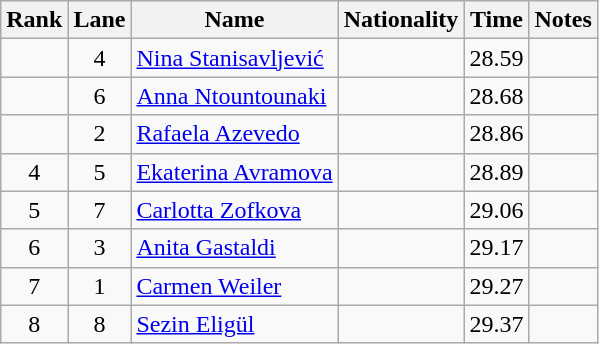<table class="wikitable sortable" style="text-align:center">
<tr>
<th>Rank</th>
<th>Lane</th>
<th>Name</th>
<th>Nationality</th>
<th>Time</th>
<th>Notes</th>
</tr>
<tr>
<td></td>
<td>4</td>
<td align=left><a href='#'>Nina Stanisavljević</a></td>
<td align=left></td>
<td>28.59</td>
<td></td>
</tr>
<tr>
<td></td>
<td>6</td>
<td align=left><a href='#'>Anna Ntountounaki</a></td>
<td align=left></td>
<td>28.68</td>
<td></td>
</tr>
<tr>
<td></td>
<td>2</td>
<td align=left><a href='#'>Rafaela Azevedo</a></td>
<td align=left></td>
<td>28.86</td>
<td></td>
</tr>
<tr>
<td>4</td>
<td>5</td>
<td align=left><a href='#'>Ekaterina Avramova</a></td>
<td align=left></td>
<td>28.89</td>
<td></td>
</tr>
<tr>
<td>5</td>
<td>7</td>
<td align=left><a href='#'>Carlotta Zofkova</a></td>
<td align=left></td>
<td>29.06</td>
<td></td>
</tr>
<tr>
<td>6</td>
<td>3</td>
<td align=left><a href='#'>Anita Gastaldi</a></td>
<td align=left></td>
<td>29.17</td>
<td></td>
</tr>
<tr>
<td>7</td>
<td>1</td>
<td align=left><a href='#'>Carmen Weiler</a></td>
<td align=left></td>
<td>29.27</td>
<td></td>
</tr>
<tr>
<td>8</td>
<td>8</td>
<td align=left><a href='#'>Sezin Eligül</a></td>
<td align=left></td>
<td>29.37</td>
<td></td>
</tr>
</table>
